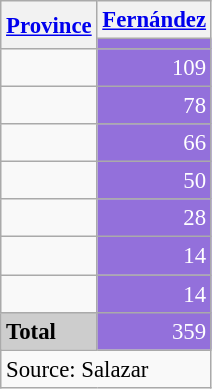<table class="wikitable sortable" style="text-align:right; font-size:95%">
<tr>
<th rowspan=2><a href='#'>Province</a></th>
<th width=60px><a href='#'>Fernández</a></th>
</tr>
<tr>
<th style="background:#9370DB"></th>
</tr>
<tr>
<td align="left"></td>
<td style="background:#9370DB; color:white;">109</td>
</tr>
<tr>
<td align="left"></td>
<td style="background:#9370DB; color:white;">78</td>
</tr>
<tr>
<td align="left"></td>
<td style="background:#9370DB; color:white;">66</td>
</tr>
<tr>
<td align="left"></td>
<td style="background:#9370DB; color:white;">50</td>
</tr>
<tr>
<td align="left"></td>
<td style="background:#9370DB; color:white;">28</td>
</tr>
<tr>
<td align="left"></td>
<td style="background:#9370DB; color:white;">14</td>
</tr>
<tr>
<td align="left"></td>
<td style="background:#9370DB; color:white;">14</td>
</tr>
<tr style="background:#CDCDCD;" class=sortbottom>
<td align="left"><strong>Total</strong></td>
<td style="background:#9370DB; color:white;">359</td>
</tr>
<tr class=sortbottom>
<td align=left colspan=11>Source: Salazar</td>
</tr>
</table>
